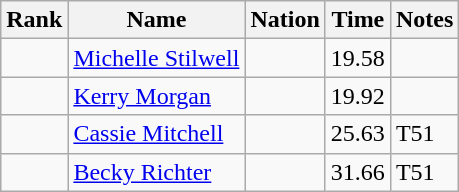<table class="wikitable sortable">
<tr>
<th>Rank</th>
<th>Name</th>
<th>Nation</th>
<th>Time</th>
<th>Notes</th>
</tr>
<tr>
<td></td>
<td><a href='#'>Michelle Stilwell</a></td>
<td></td>
<td>19.58</td>
<td></td>
</tr>
<tr>
<td></td>
<td><a href='#'>Kerry Morgan</a></td>
<td></td>
<td>19.92</td>
<td></td>
</tr>
<tr>
<td></td>
<td><a href='#'>Cassie Mitchell</a></td>
<td></td>
<td>25.63</td>
<td>T51</td>
</tr>
<tr>
<td></td>
<td><a href='#'>Becky Richter</a></td>
<td></td>
<td>31.66</td>
<td>T51</td>
</tr>
</table>
